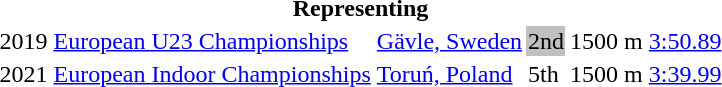<table>
<tr>
<th colspan="6">Representing </th>
</tr>
<tr>
<td>2019</td>
<td><a href='#'>European U23 Championships</a></td>
<td><a href='#'>Gävle, Sweden</a></td>
<td bgcolor=silver>2nd</td>
<td>1500 m</td>
<td><a href='#'>3:50.89</a></td>
</tr>
<tr>
<td>2021</td>
<td><a href='#'>European Indoor Championships</a></td>
<td><a href='#'>Toruń, Poland</a></td>
<td>5th</td>
<td>1500 m</td>
<td><a href='#'>3:39.99</a></td>
</tr>
</table>
